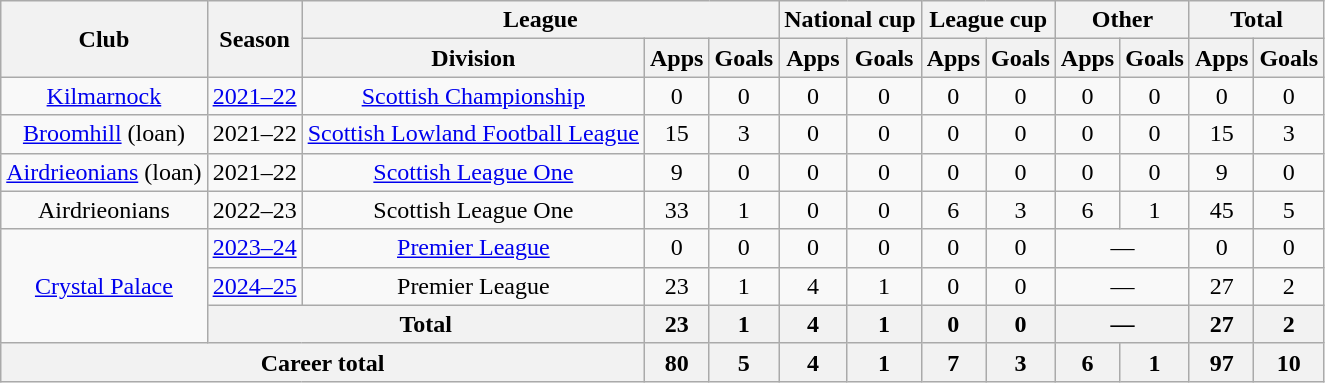<table class="wikitable" style="text-align: center;">
<tr>
<th rowspan="2">Club</th>
<th rowspan="2">Season</th>
<th colspan="3">League</th>
<th colspan="2">National cup</th>
<th colspan="2">League cup</th>
<th colspan="2">Other</th>
<th colspan="2">Total</th>
</tr>
<tr>
<th>Division</th>
<th>Apps</th>
<th>Goals</th>
<th>Apps</th>
<th>Goals</th>
<th>Apps</th>
<th>Goals</th>
<th>Apps</th>
<th>Goals</th>
<th>Apps</th>
<th>Goals</th>
</tr>
<tr>
<td><a href='#'>Kilmarnock</a></td>
<td><a href='#'>2021–22</a></td>
<td><a href='#'>Scottish Championship</a></td>
<td>0</td>
<td>0</td>
<td>0</td>
<td>0</td>
<td>0</td>
<td>0</td>
<td>0</td>
<td>0</td>
<td>0</td>
<td>0</td>
</tr>
<tr>
<td><a href='#'>Broomhill</a> (loan)</td>
<td>2021–22</td>
<td><a href='#'>Scottish Lowland Football League</a></td>
<td>15</td>
<td>3</td>
<td>0</td>
<td>0</td>
<td>0</td>
<td>0</td>
<td>0</td>
<td>0</td>
<td>15</td>
<td>3</td>
</tr>
<tr>
<td><a href='#'>Airdrieonians</a> (loan)</td>
<td>2021–22</td>
<td><a href='#'>Scottish League One</a></td>
<td>9</td>
<td>0</td>
<td>0</td>
<td>0</td>
<td>0</td>
<td>0</td>
<td>0</td>
<td>0</td>
<td>9</td>
<td>0</td>
</tr>
<tr>
<td Airdrieonians F.C.>Airdrieonians</td>
<td>2022–23</td>
<td>Scottish League One</td>
<td>33</td>
<td>1</td>
<td>0</td>
<td>0</td>
<td>6</td>
<td>3</td>
<td>6</td>
<td>1</td>
<td>45</td>
<td>5</td>
</tr>
<tr>
<td rowspan="3"><a href='#'>Crystal Palace</a></td>
<td><a href='#'>2023–24</a></td>
<td><a href='#'>Premier League</a></td>
<td>0</td>
<td>0</td>
<td>0</td>
<td>0</td>
<td>0</td>
<td>0</td>
<td colspan="2">—</td>
<td>0</td>
<td>0</td>
</tr>
<tr>
<td><a href='#'>2024–25</a></td>
<td>Premier League</td>
<td>23</td>
<td>1</td>
<td>4</td>
<td>1</td>
<td>0</td>
<td>0</td>
<td colspan="2">—</td>
<td>27</td>
<td>2</td>
</tr>
<tr>
<th colspan=2>Total</th>
<th>23</th>
<th>1</th>
<th>4</th>
<th>1</th>
<th>0</th>
<th>0</th>
<th colspan="2">—</th>
<th>27</th>
<th>2</th>
</tr>
<tr>
<th colspan=3>Career total</th>
<th>80</th>
<th>5</th>
<th>4</th>
<th>1</th>
<th>7</th>
<th>3</th>
<th>6</th>
<th>1</th>
<th>97</th>
<th>10</th>
</tr>
</table>
